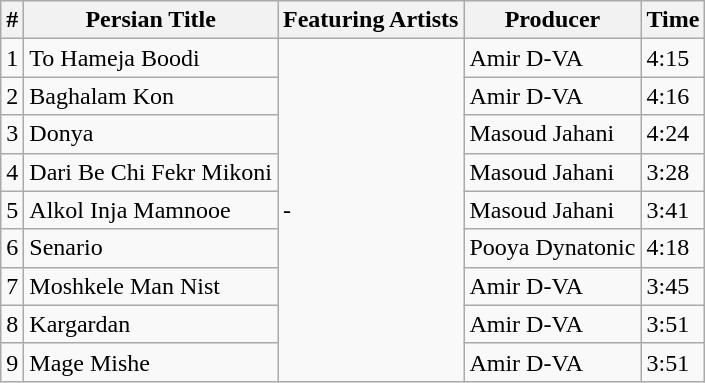<table class="wikitable">
<tr>
<th>#</th>
<th>Persian Title</th>
<th>Featuring Artists</th>
<th>Producer</th>
<th>Time</th>
</tr>
<tr>
<td>1</td>
<td>To Hameja Boodi</td>
<td rowspan="9">-</td>
<td>Amir D-VA</td>
<td>4:15</td>
</tr>
<tr>
<td>2</td>
<td>Baghalam Kon</td>
<td>Amir D-VA</td>
<td>4:16</td>
</tr>
<tr>
<td>3</td>
<td>Donya</td>
<td>Masoud Jahani</td>
<td>4:24</td>
</tr>
<tr>
<td>4</td>
<td>Dari Be Chi Fekr Mikoni</td>
<td>Masoud Jahani</td>
<td>3:28</td>
</tr>
<tr>
<td>5</td>
<td>Alkol Inja Mamnooe</td>
<td>Masoud Jahani</td>
<td>3:41</td>
</tr>
<tr>
<td>6</td>
<td>Senario</td>
<td>Pooya Dynatonic</td>
<td>4:18</td>
</tr>
<tr>
<td>7</td>
<td>Moshkele Man Nist</td>
<td>Amir D-VA</td>
<td>3:45</td>
</tr>
<tr>
<td>8</td>
<td>Kargardan</td>
<td>Amir D-VA</td>
<td>3:51</td>
</tr>
<tr>
<td>9</td>
<td>Mage Mishe</td>
<td>Amir D-VA</td>
<td>3:51</td>
</tr>
</table>
